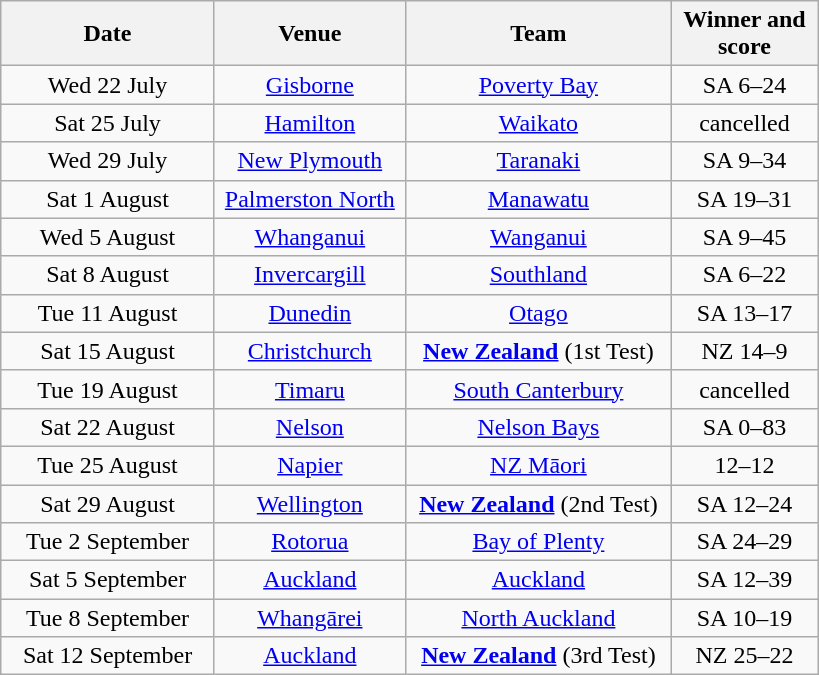<table class="wikitable" style="text-align:center; max-width:75%;" >
<tr>
<th style="width:135px;">Date</th>
<th style="width:120px;">Venue</th>
<th style="width:170px;">Team</th>
<th style="width:90px;">Winner and score</th>
</tr>
<tr>
<td>Wed 22 July</td>
<td><a href='#'>Gisborne</a></td>
<td><a href='#'>Poverty Bay</a></td>
<td>SA 6–24</td>
</tr>
<tr>
<td>Sat 25 July</td>
<td><a href='#'>Hamilton</a></td>
<td><a href='#'>Waikato</a></td>
<td>cancelled</td>
</tr>
<tr>
<td>Wed 29 July</td>
<td><a href='#'>New Plymouth</a></td>
<td><a href='#'>Taranaki</a></td>
<td>SA 9–34</td>
</tr>
<tr>
<td>Sat 1 August</td>
<td><a href='#'>Palmerston North</a></td>
<td><a href='#'>Manawatu</a></td>
<td>SA 19–31</td>
</tr>
<tr>
<td>Wed 5 August</td>
<td><a href='#'>Whanganui</a></td>
<td><a href='#'>Wanganui</a></td>
<td>SA 9–45</td>
</tr>
<tr>
<td>Sat 8 August</td>
<td><a href='#'>Invercargill</a></td>
<td><a href='#'>Southland</a></td>
<td>SA 6–22</td>
</tr>
<tr>
<td>Tue 11 August</td>
<td><a href='#'>Dunedin</a></td>
<td><a href='#'>Otago</a></td>
<td>SA 13–17</td>
</tr>
<tr>
<td>Sat 15 August</td>
<td><a href='#'>Christchurch</a></td>
<td><strong><a href='#'>New Zealand</a></strong> (1st Test)</td>
<td>NZ 14–9</td>
</tr>
<tr>
<td>Tue 19 August</td>
<td><a href='#'>Timaru</a></td>
<td><a href='#'>South Canterbury</a></td>
<td>cancelled</td>
</tr>
<tr>
<td>Sat 22 August</td>
<td><a href='#'>Nelson</a></td>
<td><a href='#'>Nelson Bays</a></td>
<td>SA 0–83</td>
</tr>
<tr>
<td>Tue 25 August</td>
<td><a href='#'>Napier</a></td>
<td><a href='#'>NZ Māori</a></td>
<td>12–12</td>
</tr>
<tr>
<td>Sat 29 August</td>
<td><a href='#'>Wellington</a></td>
<td><strong><a href='#'>New Zealand</a></strong> (2nd Test)</td>
<td>SA 12–24</td>
</tr>
<tr>
<td>Tue 2 September</td>
<td><a href='#'>Rotorua</a></td>
<td><a href='#'>Bay of Plenty</a></td>
<td>SA 24–29</td>
</tr>
<tr>
<td>Sat 5 September</td>
<td><a href='#'>Auckland</a></td>
<td><a href='#'>Auckland</a></td>
<td>SA 12–39</td>
</tr>
<tr>
<td>Tue 8 September</td>
<td><a href='#'>Whangārei</a></td>
<td><a href='#'>North Auckland</a></td>
<td>SA 10–19</td>
</tr>
<tr>
<td>Sat 12 September</td>
<td><a href='#'>Auckland</a></td>
<td><strong><a href='#'>New Zealand</a></strong> (3rd Test)</td>
<td>NZ 25–22</td>
</tr>
</table>
